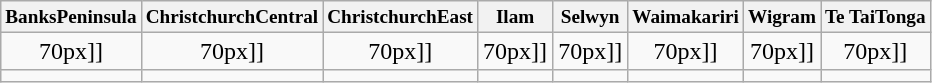<table class="wikitable" style="text-align:center;">
<tr>
<th style="font-size:80%;">BanksPeninsula</th>
<th style="font-size:80%;">ChristchurchCentral</th>
<th style="font-size:80%;">ChristchurchEast</th>
<th style="font-size:80%;">Ilam</th>
<th style="font-size:80%;">Selwyn</th>
<th style="font-size:80%;">Waimakariri</th>
<th style="font-size:80%;">Wigram</th>
<th style="font-size:80%;">Te TaiTonga</th>
</tr>
<tr>
<td [[>70px]]</td>
<td [[>70px]]</td>
<td [[>70px]]</td>
<td [[>70px]]</td>
<td [[>70px]]</td>
<td [[>70px]]</td>
<td [[>70px]]</td>
<td [[>70px]]</td>
</tr>
<tr>
<td><span></span></td>
<td><span></span></td>
<td><span></span></td>
<td><span></span></td>
<td><span></span></td>
<td><span></span></td>
<td><span></span></td>
<td><span></span></td>
</tr>
</table>
